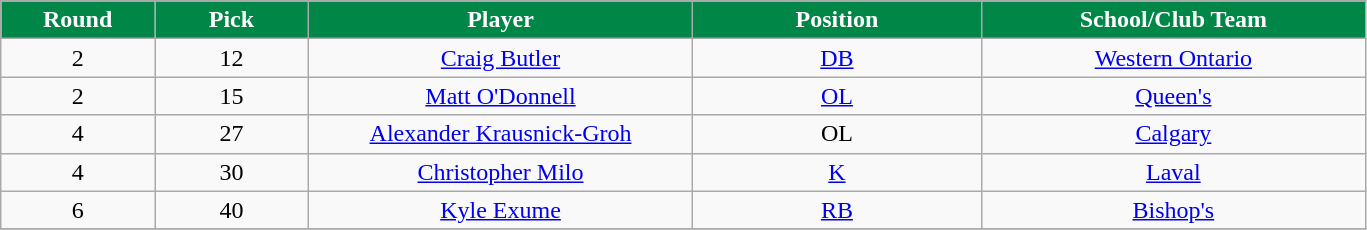<table class="wikitable sortable">
<tr>
<th style="background:#008748;color:White;"  width="8%">Round</th>
<th style="background:#008748;color:White;"  width="8%">Pick</th>
<th style="background:#008748;color:White;"  width="20%">Player</th>
<th style="background:#008748;color:White;"  width="15%">Position</th>
<th style="background:#008748;color:White;"  width="20%">School/Club Team</th>
</tr>
<tr align="center">
<td>2</td>
<td>12</td>
<td><a href='#'>Craig Butler</a></td>
<td><a href='#'>DB</a></td>
<td><a href='#'>Western Ontario</a></td>
</tr>
<tr align="center">
<td>2</td>
<td>15</td>
<td><a href='#'>Matt O'Donnell</a></td>
<td><a href='#'>OL</a></td>
<td><a href='#'>Queen's</a></td>
</tr>
<tr align="center">
<td>4</td>
<td>27</td>
<td><a href='#'>Alexander Krausnick-Groh</a></td>
<td>OL</td>
<td><a href='#'>Calgary</a></td>
</tr>
<tr align="center">
<td>4</td>
<td>30</td>
<td><a href='#'>Christopher Milo</a></td>
<td><a href='#'>K</a></td>
<td><a href='#'>Laval</a></td>
</tr>
<tr align="center">
<td>6</td>
<td>40</td>
<td><a href='#'>Kyle Exume</a></td>
<td><a href='#'>RB</a></td>
<td><a href='#'>Bishop's</a></td>
</tr>
<tr>
</tr>
</table>
